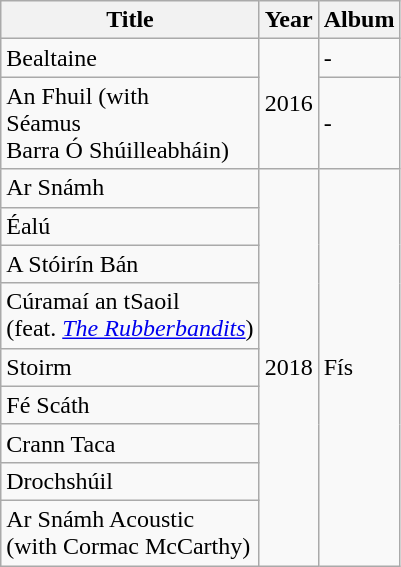<table class="wikitable">
<tr>
<th>Title</th>
<th>Year</th>
<th>Album</th>
</tr>
<tr>
<td>Bealtaine</td>
<td rowspan="2">2016</td>
<td>-</td>
</tr>
<tr>
<td>An Fhuil (with<br>Séamus<br>Barra Ó Shúilleabháin)</td>
<td>-</td>
</tr>
<tr>
<td>Ar Snámh</td>
<td rowspan="9">2018</td>
<td rowspan="9">Fís</td>
</tr>
<tr>
<td>Éalú</td>
</tr>
<tr>
<td>A Stóirín Bán</td>
</tr>
<tr>
<td>Cúramaí an tSaoil<br>(feat. <em><a href='#'>The Rubberbandits</a></em>)</td>
</tr>
<tr>
<td>Stoirm</td>
</tr>
<tr>
<td>Fé Scáth</td>
</tr>
<tr>
<td>Crann Taca</td>
</tr>
<tr>
<td>Drochshúil</td>
</tr>
<tr>
<td>Ar Snámh Acoustic<br>(with Cormac McCarthy)</td>
</tr>
</table>
